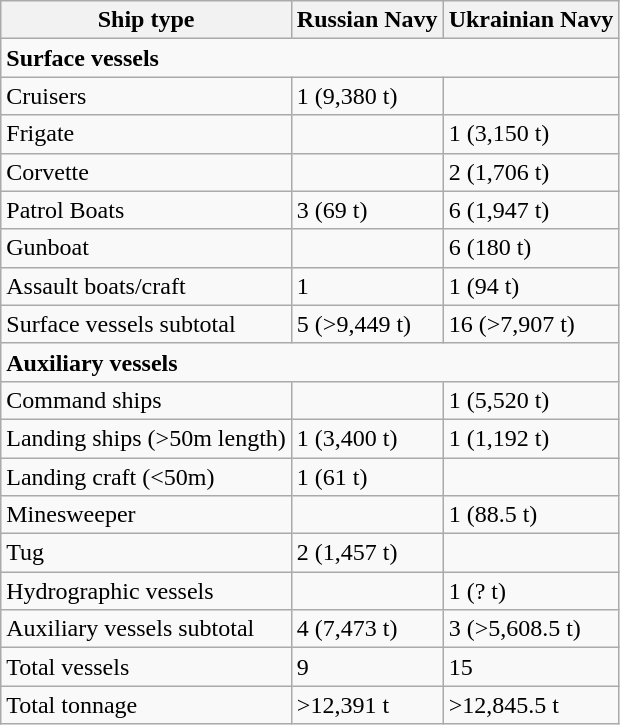<table class="wikitable">
<tr>
<th>Ship type</th>
<th>Russian Navy</th>
<th>Ukrainian Navy</th>
</tr>
<tr>
<td colspan="3"><strong>Surface vessels</strong></td>
</tr>
<tr>
<td>Cruisers</td>
<td>1 (9,380 t)</td>
<td></td>
</tr>
<tr>
<td>Frigate</td>
<td></td>
<td>1 (3,150 t)</td>
</tr>
<tr>
<td>Corvette</td>
<td></td>
<td>2 (1,706 t)</td>
</tr>
<tr>
<td>Patrol Boats</td>
<td>3 (69 t)</td>
<td>6 (1,947 t)</td>
</tr>
<tr>
<td>Gunboat</td>
<td></td>
<td>6 (180 t)</td>
</tr>
<tr>
<td>Assault boats/craft</td>
<td>1</td>
<td>1 (94 t)</td>
</tr>
<tr>
<td>Surface vessels subtotal</td>
<td>5 (>9,449 t)</td>
<td>16 (>7,907 t)</td>
</tr>
<tr>
<td colspan="3"><strong>Auxiliary vessels</strong></td>
</tr>
<tr>
<td>Command ships</td>
<td></td>
<td>1 (5,520 t)</td>
</tr>
<tr>
<td>Landing ships (>50m length)</td>
<td>1 (3,400 t)</td>
<td>1 (1,192 t)</td>
</tr>
<tr>
<td>Landing craft (<50m)</td>
<td>1 (61 t)</td>
<td></td>
</tr>
<tr>
<td>Minesweeper</td>
<td></td>
<td>1 (88.5 t)</td>
</tr>
<tr>
<td>Tug</td>
<td>2 (1,457 t)</td>
<td></td>
</tr>
<tr>
<td>Hydrographic vessels</td>
<td></td>
<td>1 (? t)</td>
</tr>
<tr>
<td>Auxiliary vessels subtotal</td>
<td>4 (7,473 t)</td>
<td>3 (>5,608.5 t)</td>
</tr>
<tr>
<td>Total vessels</td>
<td>9</td>
<td>15</td>
</tr>
<tr>
<td>Total tonnage</td>
<td>>12,391 t</td>
<td>>12,845.5 t</td>
</tr>
</table>
